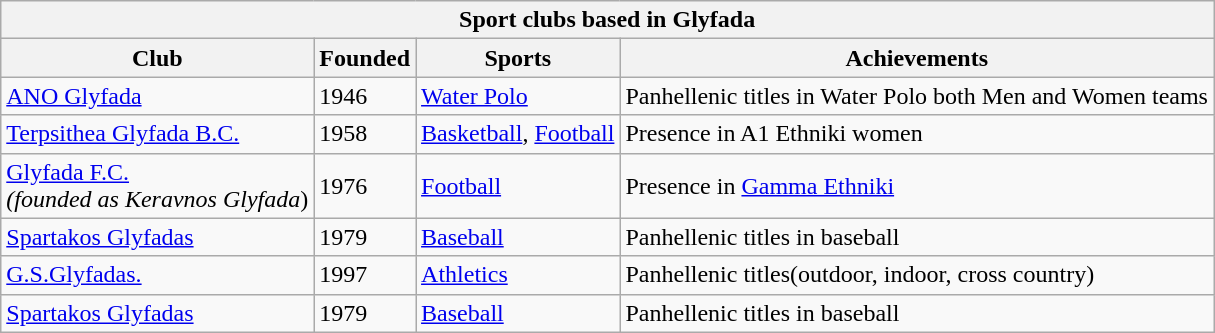<table class="wikitable">
<tr>
<th colspan="4">Sport clubs based in Glyfada</th>
</tr>
<tr>
<th>Club</th>
<th>Founded</th>
<th>Sports</th>
<th>Achievements</th>
</tr>
<tr>
<td><a href='#'>ANO Glyfada</a></td>
<td>1946</td>
<td><a href='#'>Water Polo</a></td>
<td>Panhellenic titles in Water Polo both Men and Women teams</td>
</tr>
<tr>
<td><a href='#'>Terpsithea Glyfada B.C.</a></td>
<td>1958</td>
<td><a href='#'>Basketball</a>, <a href='#'>Football</a></td>
<td>Presence in A1 Ethniki women</td>
</tr>
<tr>
<td><a href='#'>Glyfada F.C.</a><br><em>(founded as Keravnos Glyfada</em>)</td>
<td>1976</td>
<td><a href='#'>Football</a></td>
<td>Presence in <a href='#'>Gamma Ethniki</a></td>
</tr>
<tr>
<td><a href='#'>Spartakos Glyfadas</a></td>
<td>1979</td>
<td><a href='#'>Baseball</a></td>
<td>Panhellenic titles in baseball</td>
</tr>
<tr>
<td><a href='#'>G.S.Glyfadas.</a></td>
<td>1997</td>
<td><a href='#'>Athletics</a></td>
<td>Panhellenic titles(outdoor, indoor, cross country)</td>
</tr>
<tr>
<td><a href='#'>Spartakos Glyfadas</a></td>
<td>1979</td>
<td><a href='#'>Baseball</a></td>
<td>Panhellenic titles in baseball</td>
</tr>
</table>
